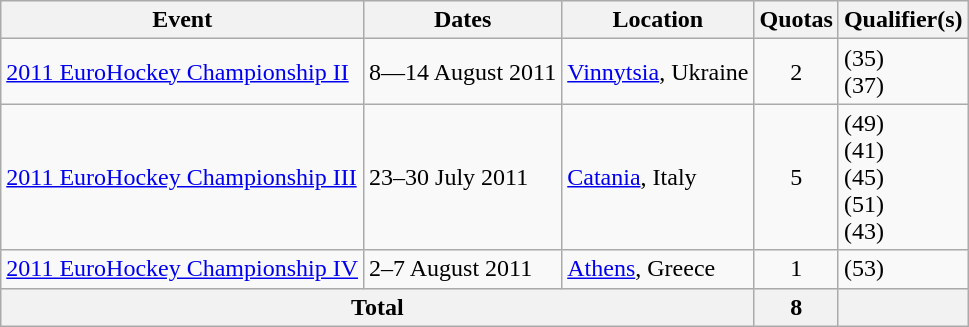<table class=wikitable>
<tr>
<th>Event</th>
<th>Dates</th>
<th>Location</th>
<th>Quotas</th>
<th>Qualifier(s)</th>
</tr>
<tr>
<td><a href='#'>2011 EuroHockey Championship II</a></td>
<td>8—14 August 2011</td>
<td><a href='#'>Vinnytsia</a>, Ukraine</td>
<td align=center>2</td>
<td> (35)<br> (37)</td>
</tr>
<tr>
<td><a href='#'>2011 EuroHockey Championship III</a></td>
<td>23–30 July 2011</td>
<td><a href='#'>Catania</a>, Italy</td>
<td align=center>5</td>
<td> (49)<br> (41)<br> (45)<br> (51)<br> (43)</td>
</tr>
<tr>
<td><a href='#'>2011 EuroHockey Championship IV</a></td>
<td>2–7 August 2011</td>
<td><a href='#'>Athens</a>, Greece</td>
<td align=center>1</td>
<td> (53)</td>
</tr>
<tr>
<th colspan="3">Total</th>
<th>8</th>
<th></th>
</tr>
</table>
